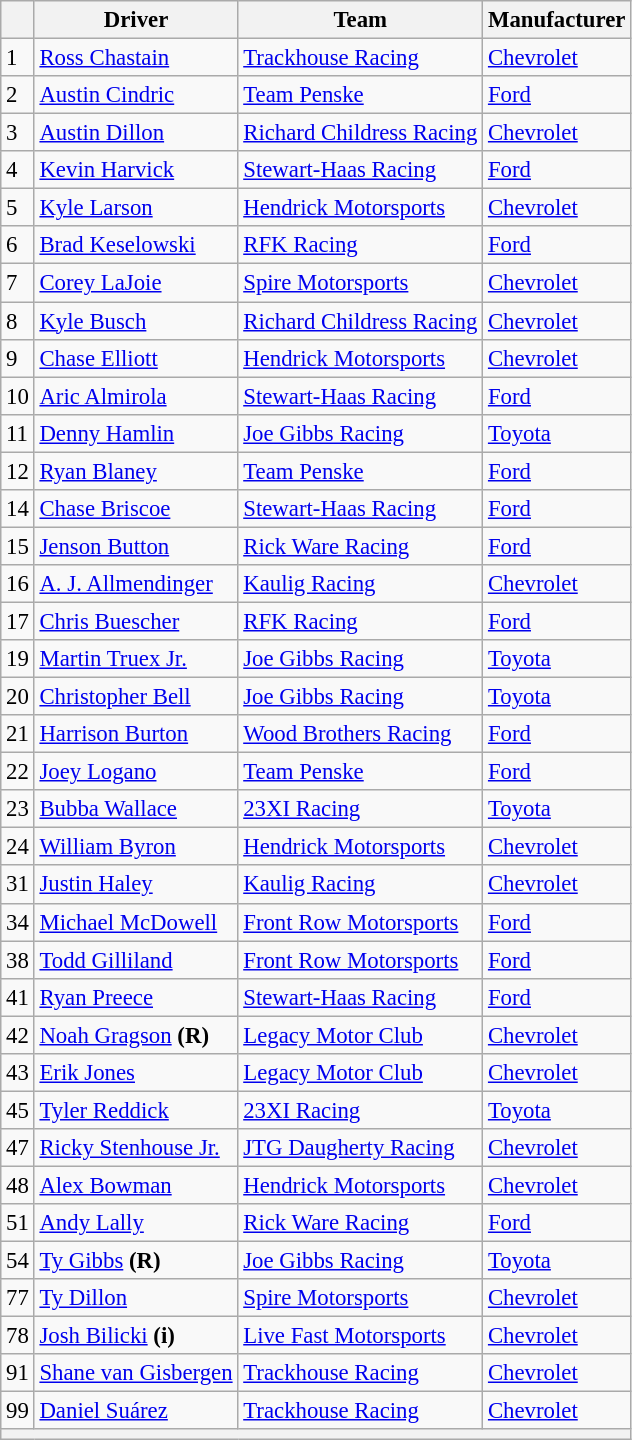<table class="wikitable" style="font-size:95%">
<tr>
<th></th>
<th>Driver</th>
<th>Team</th>
<th>Manufacturer</th>
</tr>
<tr>
<td>1</td>
<td><a href='#'>Ross Chastain</a></td>
<td><a href='#'>Trackhouse Racing</a></td>
<td><a href='#'>Chevrolet</a></td>
</tr>
<tr>
<td>2</td>
<td><a href='#'>Austin Cindric</a></td>
<td><a href='#'>Team Penske</a></td>
<td><a href='#'>Ford</a></td>
</tr>
<tr>
<td>3</td>
<td><a href='#'>Austin Dillon</a></td>
<td><a href='#'>Richard Childress Racing</a></td>
<td><a href='#'>Chevrolet</a></td>
</tr>
<tr>
<td>4</td>
<td><a href='#'>Kevin Harvick</a></td>
<td><a href='#'>Stewart-Haas Racing</a></td>
<td><a href='#'>Ford</a></td>
</tr>
<tr>
<td>5</td>
<td><a href='#'>Kyle Larson</a></td>
<td><a href='#'>Hendrick Motorsports</a></td>
<td><a href='#'>Chevrolet</a></td>
</tr>
<tr>
<td>6</td>
<td><a href='#'>Brad Keselowski</a></td>
<td><a href='#'>RFK Racing</a></td>
<td><a href='#'>Ford</a></td>
</tr>
<tr>
<td>7</td>
<td><a href='#'>Corey LaJoie</a></td>
<td><a href='#'>Spire Motorsports</a></td>
<td><a href='#'>Chevrolet</a></td>
</tr>
<tr>
<td>8</td>
<td><a href='#'>Kyle Busch</a></td>
<td nowrap><a href='#'>Richard Childress Racing</a></td>
<td><a href='#'>Chevrolet</a></td>
</tr>
<tr>
<td>9</td>
<td><a href='#'>Chase Elliott</a></td>
<td><a href='#'>Hendrick Motorsports</a></td>
<td><a href='#'>Chevrolet</a></td>
</tr>
<tr>
<td>10</td>
<td><a href='#'>Aric Almirola</a></td>
<td><a href='#'>Stewart-Haas Racing</a></td>
<td><a href='#'>Ford</a></td>
</tr>
<tr>
<td>11</td>
<td><a href='#'>Denny Hamlin</a></td>
<td><a href='#'>Joe Gibbs Racing</a></td>
<td><a href='#'>Toyota</a></td>
</tr>
<tr>
<td>12</td>
<td><a href='#'>Ryan Blaney</a></td>
<td><a href='#'>Team Penske</a></td>
<td><a href='#'>Ford</a></td>
</tr>
<tr>
<td>14</td>
<td><a href='#'>Chase Briscoe</a></td>
<td><a href='#'>Stewart-Haas Racing</a></td>
<td><a href='#'>Ford</a></td>
</tr>
<tr>
<td>15</td>
<td><a href='#'>Jenson Button</a></td>
<td><a href='#'>Rick Ware Racing</a></td>
<td><a href='#'>Ford</a></td>
</tr>
<tr>
<td>16</td>
<td><a href='#'>A. J. Allmendinger</a></td>
<td><a href='#'>Kaulig Racing</a></td>
<td><a href='#'>Chevrolet</a></td>
</tr>
<tr>
<td>17</td>
<td><a href='#'>Chris Buescher</a></td>
<td><a href='#'>RFK Racing</a></td>
<td><a href='#'>Ford</a></td>
</tr>
<tr>
<td>19</td>
<td><a href='#'>Martin Truex Jr.</a></td>
<td><a href='#'>Joe Gibbs Racing</a></td>
<td><a href='#'>Toyota</a></td>
</tr>
<tr>
<td>20</td>
<td><a href='#'>Christopher Bell</a></td>
<td><a href='#'>Joe Gibbs Racing</a></td>
<td><a href='#'>Toyota</a></td>
</tr>
<tr>
<td>21</td>
<td><a href='#'>Harrison Burton</a></td>
<td><a href='#'>Wood Brothers Racing</a></td>
<td><a href='#'>Ford</a></td>
</tr>
<tr>
<td>22</td>
<td><a href='#'>Joey Logano</a></td>
<td><a href='#'>Team Penske</a></td>
<td><a href='#'>Ford</a></td>
</tr>
<tr>
<td>23</td>
<td><a href='#'>Bubba Wallace</a></td>
<td><a href='#'>23XI Racing</a></td>
<td><a href='#'>Toyota</a></td>
</tr>
<tr>
<td>24</td>
<td><a href='#'>William Byron</a></td>
<td><a href='#'>Hendrick Motorsports</a></td>
<td><a href='#'>Chevrolet</a></td>
</tr>
<tr>
<td>31</td>
<td><a href='#'>Justin Haley</a></td>
<td><a href='#'>Kaulig Racing</a></td>
<td><a href='#'>Chevrolet</a></td>
</tr>
<tr>
<td>34</td>
<td><a href='#'>Michael McDowell</a></td>
<td><a href='#'>Front Row Motorsports</a></td>
<td><a href='#'>Ford</a></td>
</tr>
<tr>
<td>38</td>
<td><a href='#'>Todd Gilliland</a></td>
<td><a href='#'>Front Row Motorsports</a></td>
<td><a href='#'>Ford</a></td>
</tr>
<tr>
<td>41</td>
<td><a href='#'>Ryan Preece</a></td>
<td><a href='#'>Stewart-Haas Racing</a></td>
<td><a href='#'>Ford</a></td>
</tr>
<tr>
<td>42</td>
<td><a href='#'>Noah Gragson</a> <strong>(R)</strong></td>
<td><a href='#'>Legacy Motor Club</a></td>
<td><a href='#'>Chevrolet</a></td>
</tr>
<tr>
<td>43</td>
<td><a href='#'>Erik Jones</a></td>
<td><a href='#'>Legacy Motor Club</a></td>
<td><a href='#'>Chevrolet</a></td>
</tr>
<tr>
<td>45</td>
<td><a href='#'>Tyler Reddick</a></td>
<td><a href='#'>23XI Racing</a></td>
<td><a href='#'>Toyota</a></td>
</tr>
<tr>
<td>47</td>
<td><a href='#'>Ricky Stenhouse Jr.</a></td>
<td><a href='#'>JTG Daugherty Racing</a></td>
<td><a href='#'>Chevrolet</a></td>
</tr>
<tr>
<td>48</td>
<td><a href='#'>Alex Bowman</a></td>
<td><a href='#'>Hendrick Motorsports</a></td>
<td><a href='#'>Chevrolet</a></td>
</tr>
<tr>
<td>51</td>
<td><a href='#'>Andy Lally</a></td>
<td><a href='#'>Rick Ware Racing</a></td>
<td><a href='#'>Ford</a></td>
</tr>
<tr>
<td>54</td>
<td><a href='#'>Ty Gibbs</a> <strong>(R)</strong></td>
<td><a href='#'>Joe Gibbs Racing</a></td>
<td><a href='#'>Toyota</a></td>
</tr>
<tr>
<td>77</td>
<td><a href='#'>Ty Dillon</a></td>
<td><a href='#'>Spire Motorsports</a></td>
<td><a href='#'>Chevrolet</a></td>
</tr>
<tr>
<td>78</td>
<td><a href='#'>Josh Bilicki</a> <strong>(i)</strong></td>
<td><a href='#'>Live Fast Motorsports</a></td>
<td><a href='#'>Chevrolet</a></td>
</tr>
<tr>
<td>91</td>
<td nowrap><a href='#'>Shane van Gisbergen</a></td>
<td><a href='#'>Trackhouse Racing</a></td>
<td><a href='#'>Chevrolet</a></td>
</tr>
<tr>
<td>99</td>
<td><a href='#'>Daniel Suárez</a></td>
<td><a href='#'>Trackhouse Racing</a></td>
<td><a href='#'>Chevrolet</a></td>
</tr>
<tr>
<th colspan="4"></th>
</tr>
</table>
